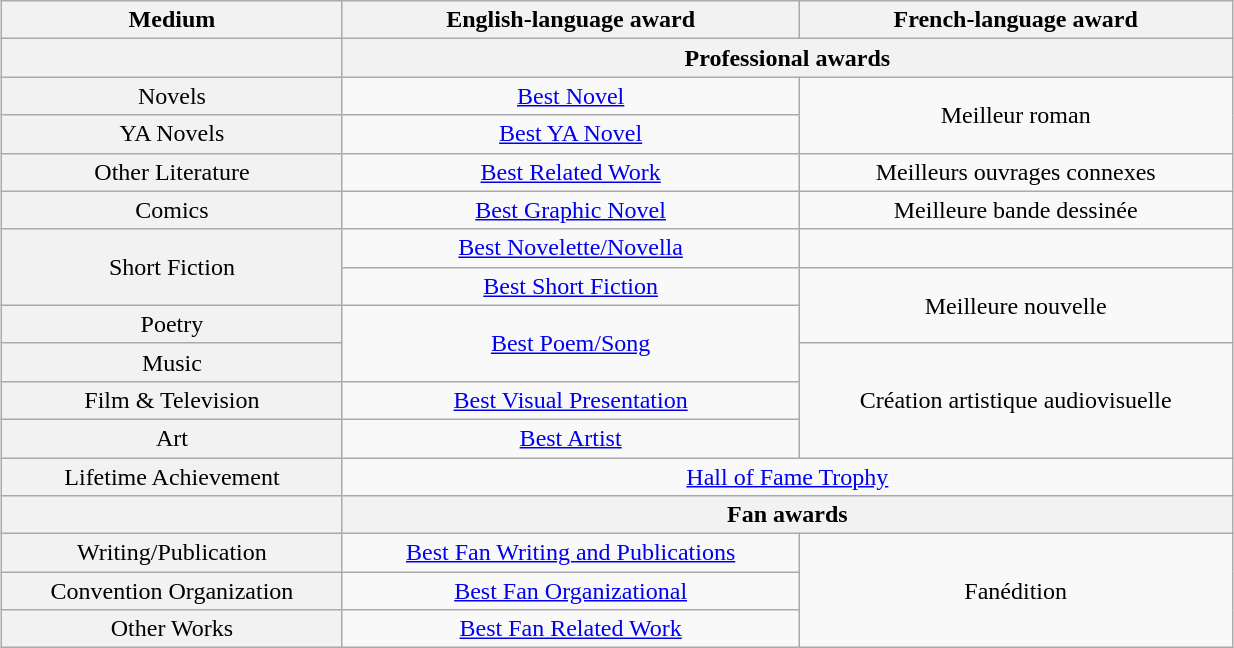<table class="wikitable plainrowheaders" width="65%" cellpadding="3" style="margin: 1em auto 1em auto">
<tr>
<th scope="col">Medium</th>
<th scope="col">English-language award</th>
<th scope="col">French-language award</th>
</tr>
<tr>
<th></th>
<th colspan=2>Professional awards</th>
</tr>
<tr>
<th scope="row" align="center" style="font-weight:normal;">Novels</th>
<td align=center style="font-weight:normal;"><a href='#'>Best Novel</a></td>
<td align=center rowspan=2 style="font-weight:normal;" lang="fr">Meilleur roman</td>
</tr>
<tr>
<th scope="row" align="center" style="font-weight:normal;">YA Novels</th>
<td align=center style="font-weight:normal;"><a href='#'>Best YA Novel</a></td>
</tr>
<tr>
<th scope="row" align="center" style="font-weight:normal;">Other Literature</th>
<td align=center style="font-weight:normal;"><a href='#'>Best Related Work</a></td>
<td align=center style="font-weight:normal;" lang="fr">Meilleurs ouvrages connexes</td>
</tr>
<tr>
<th scope="row" align="center" style="font-weight:normal;">Comics</th>
<td align=center style="font-weight:normal;"><a href='#'>Best Graphic Novel</a></td>
<td align=center style="font-weight:normal;" lang="fr">Meilleure bande dessinée</td>
</tr>
<tr>
<th rowspan="2" scope="row" align="center" style="font-weight:normal;">Short Fiction</th>
<td align=center style="font-weight:normal;"><a href='#'>Best Novelette/Novella</a></td>
<td></td>
</tr>
<tr>
<td align=center style="font-weight:normal;"><a href='#'>Best Short Fiction</a></td>
<td align=center rowspan=2 style="font-weight:normal;" lang="fr">Meilleure nouvelle</td>
</tr>
<tr>
<th scope="row" align="center" style="font-weight:normal;">Poetry</th>
<td align=center rowspan=2 style="font-weight:normal;"><a href='#'>Best Poem/Song</a></td>
</tr>
<tr>
<th scope="row" align="center" style="font-weight:normal;">Music</th>
<td align=center rowspan=3 style="font-weight:normal;" lang="fr">Création artistique audiovisuelle</td>
</tr>
<tr>
<th scope="row" align="center" style="font-weight:normal;">Film & Television</th>
<td align=center style="font-weight:normal;"><a href='#'>Best Visual Presentation</a></td>
</tr>
<tr>
<th scope="row" align="center" style="font-weight:normal;">Art</th>
<td align=center style="font-weight:normal;"><a href='#'>Best Artist</a></td>
</tr>
<tr>
<th scope="row" align="center" style="font-weight:normal;">Lifetime Achievement</th>
<td align=center colspan=2 style="font-weight:normal;"><a href='#'>Hall of Fame Trophy</a></td>
</tr>
<tr>
<th></th>
<th colspan="2">Fan awards</th>
</tr>
<tr>
<th scope="row" align="center" style="font-weight:normal;">Writing/Publication</th>
<td align=center style="font-weight:normal;"><a href='#'>Best Fan Writing and Publications</a></td>
<td align=center rowspan=3 style="font-weight:normal;" lang="fr">Fanédition</td>
</tr>
<tr>
<th scope="row" align="center" style="font-weight:normal;">Convention Organization</th>
<td align=center style="font-weight:normal;"><a href='#'>Best Fan Organizational</a></td>
</tr>
<tr>
<th scope="row" align="center" style="font-weight:normal;">Other Works</th>
<td align=center style="font-weight:normal;"><a href='#'>Best Fan Related Work</a></td>
</tr>
</table>
